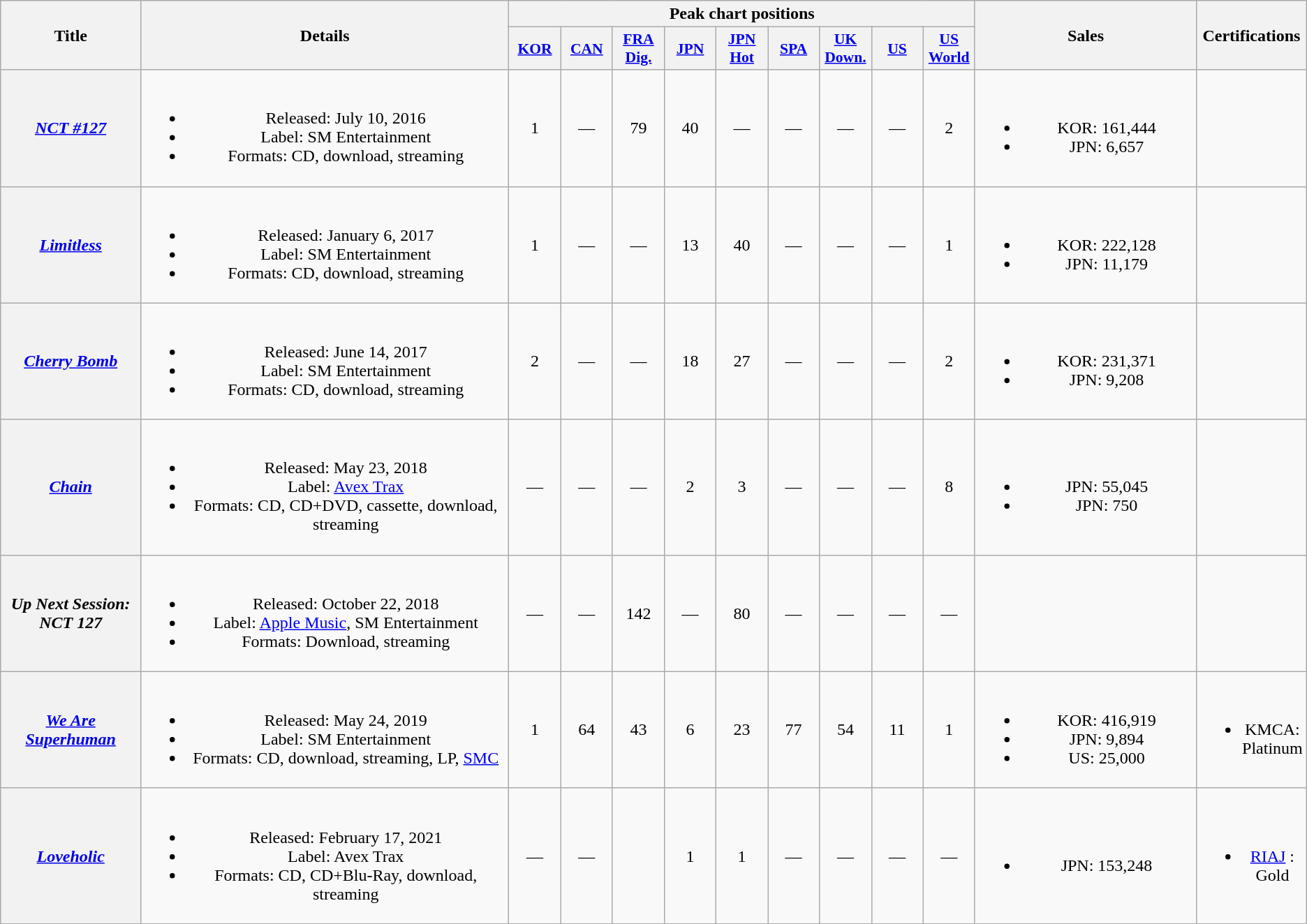<table class="wikitable plainrowheaders" style="text-align:center;">
<tr>
<th scope="col" rowspan="2" style="width:8em;">Title</th>
<th scope="col" rowspan="2" style="width:22em;">Details</th>
<th scope="col" colspan="9">Peak chart positions</th>
<th scope="col" rowspan="2" style="width:13em;">Sales</th>
<th scope="col" rowspan="2">Certifications</th>
</tr>
<tr>
<th scope="col" style="width:3em;font-size:90%;"><a href='#'>KOR</a><br></th>
<th scope="col" style="width:3em;font-size:90%;"><a href='#'>CAN</a><br></th>
<th scope="col" style="width:3em;font-size:90%;"><a href='#'>FRA Dig.</a><br></th>
<th scope="col" style="width:3em;font-size:90%;"><a href='#'>JPN</a><br></th>
<th scope="col" style="width:3em;font-size:90%;"><a href='#'>JPN Hot</a><br></th>
<th scope="col" style="width:3em;font-size:90%;"><a href='#'>SPA</a><br></th>
<th scope="col" style="width:3em;font-size:90%;"><a href='#'>UK Down.</a> <br></th>
<th scope="col" style="width:3em;font-size:90%;"><a href='#'>US</a><br></th>
<th scope="col" style="width:3em;font-size:90%;"><a href='#'>US<br>World</a><br></th>
</tr>
<tr>
<th scope="row"><em><a href='#'>NCT #127</a></em></th>
<td><br><ul><li>Released: July 10, 2016</li><li>Label: SM Entertainment</li><li>Formats: CD, download, streaming</li></ul></td>
<td>1</td>
<td>—</td>
<td>79</td>
<td>40</td>
<td>—</td>
<td>—</td>
<td>—</td>
<td>—</td>
<td>2</td>
<td><br><ul><li>KOR: 161,444</li><li>JPN: 6,657</li></ul></td>
<td></td>
</tr>
<tr>
<th scope="row"><em><a href='#'>Limitless</a></em></th>
<td><br><ul><li>Released: January 6, 2017</li><li>Label: SM Entertainment</li><li>Formats: CD, download, streaming</li></ul></td>
<td>1</td>
<td>—</td>
<td>—</td>
<td>13</td>
<td>40</td>
<td>—</td>
<td>—</td>
<td>—</td>
<td>1</td>
<td><br><ul><li>KOR: 222,128</li><li>JPN: 11,179</li></ul></td>
<td></td>
</tr>
<tr>
<th scope="row"><em><a href='#'>Cherry Bomb</a></em></th>
<td><br><ul><li>Released: June 14, 2017</li><li>Label: SM Entertainment</li><li>Formats: CD, download, streaming</li></ul></td>
<td>2</td>
<td>—</td>
<td>—</td>
<td>18</td>
<td>27</td>
<td>—</td>
<td>—</td>
<td>—</td>
<td>2</td>
<td><br><ul><li>KOR: 231,371</li><li>JPN: 9,208</li></ul></td>
<td></td>
</tr>
<tr>
<th scope="row"><em><a href='#'>Chain</a></em></th>
<td><br><ul><li>Released: May 23, 2018 </li><li>Label: <a href='#'>Avex Trax</a></li><li>Formats: CD, CD+DVD, cassette, download, streaming</li></ul></td>
<td>—</td>
<td>—</td>
<td>—</td>
<td>2</td>
<td>3</td>
<td>—</td>
<td>—</td>
<td>—</td>
<td>8</td>
<td><br><ul><li>JPN: 55,045 </li><li>JPN: 750 </li></ul></td>
<td></td>
</tr>
<tr>
<th scope="row"><em>Up Next Session: NCT 127</em></th>
<td><br><ul><li>Released: October 22, 2018</li><li>Label: <a href='#'>Apple Music</a>, SM Entertainment</li><li>Formats: Download, streaming</li></ul></td>
<td>—</td>
<td>—</td>
<td>142</td>
<td>—</td>
<td>80</td>
<td>—</td>
<td>—</td>
<td>—</td>
<td>—</td>
<td></td>
<td></td>
</tr>
<tr>
<th scope="row"><em><a href='#'>We Are Superhuman</a></em></th>
<td><br><ul><li>Released: May 24, 2019</li><li>Label: SM Entertainment</li><li>Formats: CD, download, streaming, LP, <a href='#'>SMC</a></li></ul></td>
<td>1</td>
<td>64</td>
<td>43</td>
<td>6</td>
<td>23</td>
<td>77</td>
<td>54</td>
<td>11</td>
<td>1</td>
<td><br><ul><li>KOR: 416,919</li><li>JPN: 9,894</li><li>US: 25,000</li></ul></td>
<td><br><ul><li>KMCA: Platinum</li></ul></td>
</tr>
<tr>
<th scope="row"><em><a href='#'>Loveholic</a></em></th>
<td><br><ul><li>Released: February 17, 2021 </li><li>Label: Avex Trax</li><li>Formats: CD, CD+Blu-Ray, download, streaming</li></ul></td>
<td>—</td>
<td>—</td>
<td></td>
<td>1</td>
<td>1</td>
<td>—</td>
<td>—</td>
<td>—</td>
<td>—</td>
<td><br><ul><li>JPN: 153,248</li></ul></td>
<td><br><ul><li><a href='#'>RIAJ</a> : Gold</li></ul></td>
</tr>
</table>
